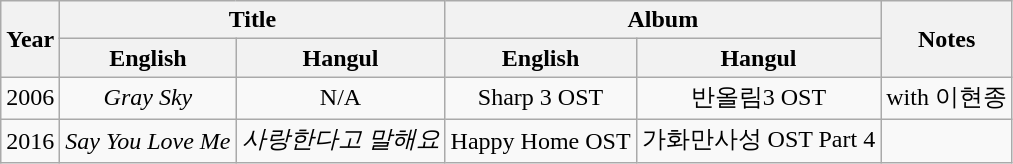<table class="wikitable" style="text-align:center">
<tr>
<th rowspan=2>Year</th>
<th colspan=2>Title</th>
<th colspan=2>Album</th>
<th rowspan=2>Notes</th>
</tr>
<tr>
<th>English</th>
<th>Hangul</th>
<th>English</th>
<th>Hangul</th>
</tr>
<tr>
<td>2006</td>
<td><em>Gray Sky</em></td>
<td>N/A</td>
<td>Sharp 3 OST</td>
<td>반올림3 OST</td>
<td>with 이현종</td>
</tr>
<tr>
<td>2016</td>
<td><em>Say You Love Me</em></td>
<td><em>사랑한다고 말해요</em></td>
<td>Happy Home OST</td>
<td>가화만사성 OST Part 4</td>
<td></td>
</tr>
</table>
